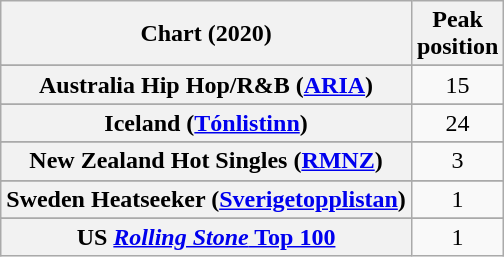<table class="wikitable sortable plainrowheaders" style="text-align:center">
<tr>
<th scope="col">Chart (2020)</th>
<th scope="col">Peak<br>position</th>
</tr>
<tr>
</tr>
<tr>
<th scope="row">Australia Hip Hop/R&B (<a href='#'>ARIA</a>)</th>
<td>15</td>
</tr>
<tr>
</tr>
<tr>
<th scope="row">Iceland (<a href='#'>Tónlistinn</a>)</th>
<td>24</td>
</tr>
<tr>
</tr>
<tr>
</tr>
<tr>
<th scope="row">New Zealand Hot Singles (<a href='#'>RMNZ</a>)</th>
<td>3</td>
</tr>
<tr>
</tr>
<tr>
<th scope="row">Sweden Heatseeker (<a href='#'>Sverigetopplistan</a>)</th>
<td>1</td>
</tr>
<tr>
</tr>
<tr>
</tr>
<tr>
</tr>
<tr>
</tr>
<tr>
</tr>
<tr>
<th scope="row">US <a href='#'><em>Rolling Stone</em> Top 100</a></th>
<td>1</td>
</tr>
</table>
